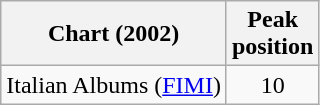<table class="wikitable">
<tr>
<th>Chart (2002)</th>
<th>Peak<br>position</th>
</tr>
<tr>
<td>Italian Albums (<a href='#'>FIMI</a>)</td>
<td align="center">10</td>
</tr>
</table>
